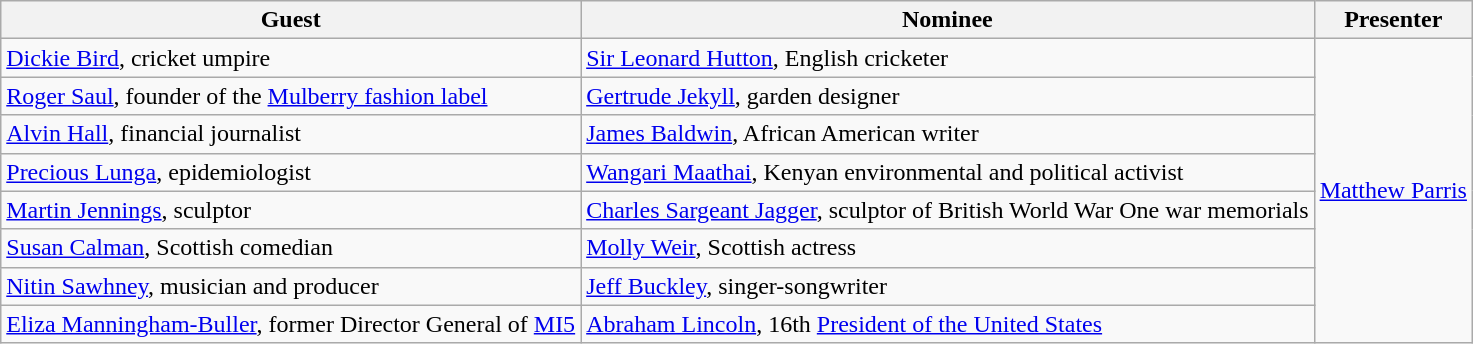<table class="wikitable">
<tr>
<th>Guest</th>
<th>Nominee</th>
<th>Presenter</th>
</tr>
<tr>
<td><a href='#'>Dickie Bird</a>, cricket umpire</td>
<td><a href='#'>Sir Leonard Hutton</a>, English cricketer</td>
<td rowspan="8"><a href='#'>Matthew Parris</a></td>
</tr>
<tr>
<td><a href='#'>Roger Saul</a>, founder of the <a href='#'>Mulberry fashion label</a></td>
<td><a href='#'>Gertrude Jekyll</a>, garden designer</td>
</tr>
<tr>
<td><a href='#'>Alvin Hall</a>, financial journalist</td>
<td><a href='#'>James Baldwin</a>, African American writer</td>
</tr>
<tr>
<td><a href='#'>Precious Lunga</a>, epidemiologist</td>
<td><a href='#'>Wangari Maathai</a>, Kenyan environmental and political activist</td>
</tr>
<tr>
<td><a href='#'>Martin Jennings</a>, sculptor</td>
<td><a href='#'>Charles Sargeant Jagger</a>, sculptor of British World War One war memorials</td>
</tr>
<tr>
<td><a href='#'>Susan Calman</a>, Scottish comedian</td>
<td><a href='#'>Molly Weir</a>, Scottish actress</td>
</tr>
<tr>
<td><a href='#'>Nitin Sawhney</a>, musician and producer</td>
<td><a href='#'>Jeff Buckley</a>, singer-songwriter</td>
</tr>
<tr>
<td><a href='#'>Eliza Manningham-Buller</a>, former Director General of <a href='#'>MI5</a></td>
<td><a href='#'>Abraham Lincoln</a>, 16th <a href='#'>President of the United States</a></td>
</tr>
</table>
